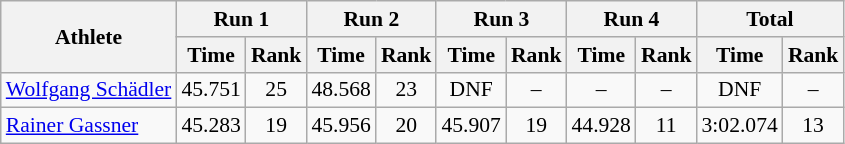<table class="wikitable" border="1" style="font-size:90%">
<tr>
<th rowspan="2">Athlete</th>
<th colspan="2">Run 1</th>
<th colspan="2">Run 2</th>
<th colspan="2">Run 3</th>
<th colspan="2">Run 4</th>
<th colspan="2">Total</th>
</tr>
<tr>
<th>Time</th>
<th>Rank</th>
<th>Time</th>
<th>Rank</th>
<th>Time</th>
<th>Rank</th>
<th>Time</th>
<th>Rank</th>
<th>Time</th>
<th>Rank</th>
</tr>
<tr>
<td><a href='#'>Wolfgang Schädler</a></td>
<td align="center">45.751</td>
<td align="center">25</td>
<td align="center">48.568</td>
<td align="center">23</td>
<td align="center">DNF</td>
<td align="center">–</td>
<td align="center">–</td>
<td align="center">–</td>
<td align="center">DNF</td>
<td align="center">–</td>
</tr>
<tr>
<td><a href='#'>Rainer Gassner</a></td>
<td align="center">45.283</td>
<td align="center">19</td>
<td align="center">45.956</td>
<td align="center">20</td>
<td align="center">45.907</td>
<td align="center">19</td>
<td align="center">44.928</td>
<td align="center">11</td>
<td align="center">3:02.074</td>
<td align="center">13</td>
</tr>
</table>
